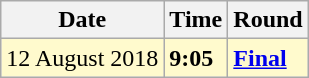<table class="wikitable">
<tr>
<th>Date</th>
<th>Time</th>
<th>Round</th>
</tr>
<tr style=background:lemonchiffon>
<td>12 August 2018</td>
<td><strong>9:05</strong></td>
<td><strong><a href='#'>Final</a></strong></td>
</tr>
</table>
